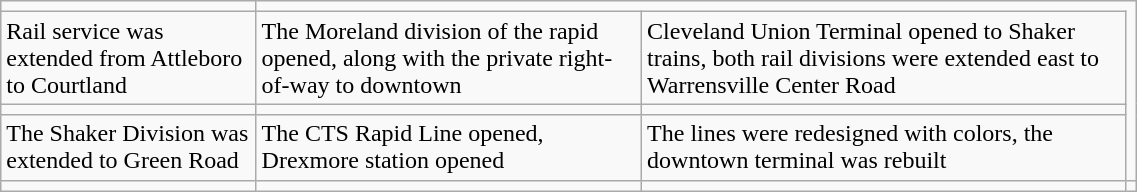<table class="wikitable mw-collapsible mw-collapsed" width=60% valign=top>
<tr>
<td></td>
</tr>
<tr>
<td>Rail service was extended from Attleboro to Courtland</td>
<td>The Moreland division of the rapid opened, along with the private right-of-way to downtown</td>
<td>Cleveland Union Terminal opened to Shaker trains, both rail divisions were extended east to Warrensville Center Road</td>
</tr>
<tr>
<td></td>
<td></td>
<td></td>
</tr>
<tr>
<td>The Shaker Division was extended to Green Road</td>
<td>The CTS Rapid Line opened, Drexmore station opened</td>
<td>The lines were redesigned with colors, the downtown terminal was rebuilt</td>
</tr>
<tr>
<td></td>
<td></td>
<td></td>
<td></td>
</tr>
</table>
